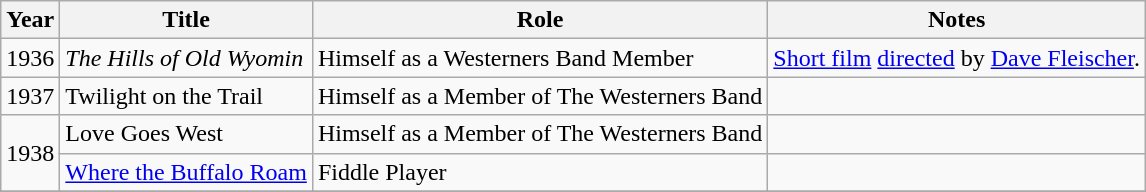<table class="wikitable sortable">
<tr>
<th>Year</th>
<th>Title</th>
<th>Role</th>
<th class="unsortable">Notes</th>
</tr>
<tr>
<td>1936</td>
<td><em>The Hills of Old Wyomin<strong></td>
<td>Himself as a Westerners Band Member</td>
<td><a href='#'>Short film</a> <a href='#'>directed</a> by <a href='#'>Dave Fleischer</a>.</td>
</tr>
<tr>
<td>1937</td>
<td></em>Twilight on the Trail<em></td>
<td>Himself as a Member of The Westerners Band</td>
<td></td>
</tr>
<tr>
<td rowspan="2">1938</td>
<td></em>Love Goes West<em></td>
<td>Himself as a Member of The Westerners Band</td>
<td></td>
</tr>
<tr>
<td></em><a href='#'>Where the Buffalo Roam</a><em></td>
<td>Fiddle Player</td>
<td></td>
</tr>
<tr>
</tr>
</table>
